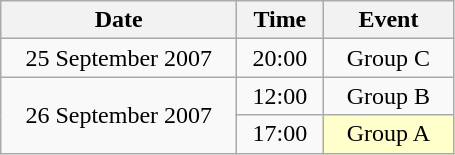<table class = "wikitable" style="text-align:center;">
<tr>
<th width=150>Date</th>
<th width=50>Time</th>
<th width=80>Event</th>
</tr>
<tr>
<td>25 September 2007</td>
<td>20:00</td>
<td>Group C</td>
</tr>
<tr>
<td rowspan=2>26 September 2007</td>
<td>12:00</td>
<td>Group B</td>
</tr>
<tr>
<td>17:00</td>
<td bgcolor=ffffcc>Group A</td>
</tr>
</table>
